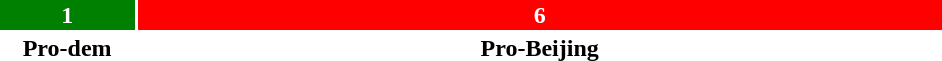<table style="width:50%; text-align:center;">
<tr style="color:white;">
<td style="background:green; width:14.3%;"><strong>1</strong></td>
<td style="background:red; width:85.7%;"><strong>6</strong></td>
</tr>
<tr>
<td><span><strong>Pro-dem</strong></span></td>
<td><span><strong>Pro-Beijing</strong></span></td>
</tr>
</table>
